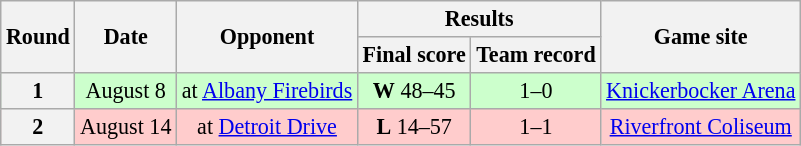<table class="wikitable" style="font-size: 92%;" "align=center">
<tr>
<th rowspan="2">Round</th>
<th rowspan="2">Date</th>
<th rowspan="2">Opponent</th>
<th colspan="2">Results</th>
<th rowspan="2">Game site</th>
</tr>
<tr>
<th>Final score</th>
<th>Team record</th>
</tr>
<tr style="background:#cfc">
<th>1</th>
<td style="text-align:center;">August 8</td>
<td style="text-align:center;">at <a href='#'>Albany Firebirds</a></td>
<td style="text-align:center;"><strong>W</strong> 48–45</td>
<td style="text-align:center;">1–0</td>
<td style="text-align:center;"><a href='#'>Knickerbocker Arena</a></td>
</tr>
<tr style="background:#fcc">
<th>2</th>
<td style="text-align:center;">August 14</td>
<td style="text-align:center;">at <a href='#'>Detroit Drive</a></td>
<td style="text-align:center;"><strong>L</strong> 14–57</td>
<td style="text-align:center;">1–1</td>
<td style="text-align:center;"><a href='#'>Riverfront Coliseum</a></td>
</tr>
</table>
